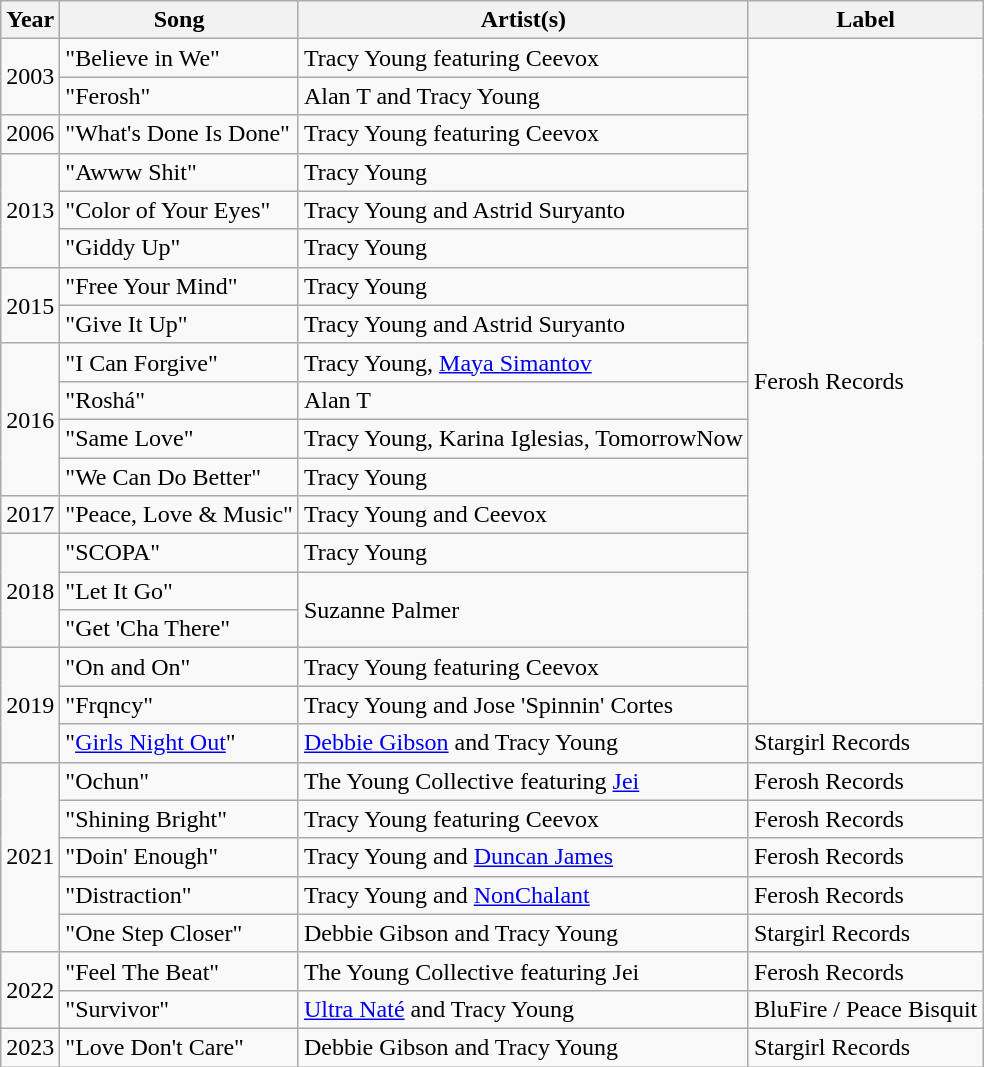<table class="wikitable">
<tr>
<th>Year</th>
<th>Song</th>
<th>Artist(s)</th>
<th>Label</th>
</tr>
<tr>
<td rowspan="2">2003</td>
<td>"Believe in We"</td>
<td>Tracy Young featuring Ceevox</td>
<td rowspan="18">Ferosh Records</td>
</tr>
<tr>
<td>"Ferosh"</td>
<td>Alan T and Tracy Young</td>
</tr>
<tr>
<td>2006</td>
<td>"What's Done Is Done"</td>
<td>Tracy Young featuring Ceevox</td>
</tr>
<tr>
<td rowspan="3">2013</td>
<td>"Awww Shit"</td>
<td>Tracy Young</td>
</tr>
<tr>
<td>"Color of Your Eyes"</td>
<td>Tracy Young and Astrid Suryanto</td>
</tr>
<tr>
<td>"Giddy Up"</td>
<td>Tracy Young</td>
</tr>
<tr>
<td rowspan="2">2015</td>
<td>"Free Your Mind"</td>
<td>Tracy Young</td>
</tr>
<tr>
<td>"Give It Up"</td>
<td>Tracy Young and Astrid Suryanto</td>
</tr>
<tr>
<td rowspan="4">2016</td>
<td>"I Can Forgive"</td>
<td>Tracy Young, <a href='#'>Maya Simantov</a></td>
</tr>
<tr>
<td>"Roshá"</td>
<td>Alan T</td>
</tr>
<tr>
<td>"Same Love"</td>
<td>Tracy Young, Karina Iglesias, TomorrowNow</td>
</tr>
<tr>
<td>"We Can Do Better"</td>
<td>Tracy Young</td>
</tr>
<tr>
<td>2017</td>
<td>"Peace, Love & Music"</td>
<td>Tracy Young and Ceevox</td>
</tr>
<tr>
<td rowspan="3">2018</td>
<td>"SCOPA"</td>
<td>Tracy Young</td>
</tr>
<tr>
<td>"Let It Go"</td>
<td rowspan="2">Suzanne Palmer</td>
</tr>
<tr>
<td>"Get 'Cha There"</td>
</tr>
<tr>
<td rowspan="3">2019</td>
<td>"On and On"</td>
<td>Tracy Young featuring Ceevox</td>
</tr>
<tr>
<td>"Frqncy"</td>
<td>Tracy Young and Jose 'Spinnin' Cortes</td>
</tr>
<tr>
<td>"<a href='#'>Girls Night Out</a>"</td>
<td><a href='#'>Debbie Gibson</a> and Tracy Young</td>
<td>Stargirl Records</td>
</tr>
<tr>
<td rowspan="5">2021</td>
<td>"Ochun"</td>
<td>The Young Collective featuring <a href='#'>Jei</a></td>
<td>Ferosh Records</td>
</tr>
<tr>
<td>"Shining Bright"</td>
<td>Tracy Young featuring Ceevox</td>
<td>Ferosh Records</td>
</tr>
<tr>
<td>"Doin' Enough"</td>
<td>Tracy Young and <a href='#'>Duncan James</a></td>
<td>Ferosh Records</td>
</tr>
<tr>
<td>"Distraction"</td>
<td>Tracy Young and <a href='#'>NonChalant</a></td>
<td>Ferosh Records</td>
</tr>
<tr>
<td>"One Step Closer"</td>
<td>Debbie Gibson and Tracy Young</td>
<td>Stargirl Records</td>
</tr>
<tr>
<td rowspan="2">2022</td>
<td>"Feel The Beat"</td>
<td>The Young Collective featuring Jei</td>
<td>Ferosh Records</td>
</tr>
<tr>
<td>"Survivor"</td>
<td><a href='#'>Ultra Naté</a> and Tracy Young</td>
<td>BluFire / Peace Bisquit</td>
</tr>
<tr>
<td>2023</td>
<td>"Love Don't Care"</td>
<td>Debbie Gibson and Tracy Young</td>
<td>Stargirl Records</td>
</tr>
</table>
